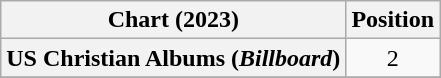<table class="wikitable sortable plainrowheaders" style="text-align:center">
<tr>
<th scope="col">Chart (2023)</th>
<th scope="col">Position</th>
</tr>
<tr>
<th scope="row">US Christian Albums (<em>Billboard</em>)</th>
<td>2</td>
</tr>
<tr>
</tr>
</table>
